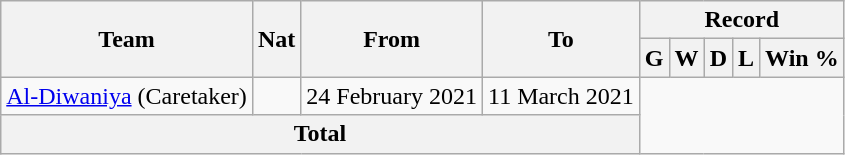<table class="wikitable" style="text-align: center">
<tr>
<th rowspan="2">Team</th>
<th rowspan="2">Nat</th>
<th rowspan="2">From</th>
<th rowspan="2">To</th>
<th colspan="5">Record</th>
</tr>
<tr>
<th>G</th>
<th>W</th>
<th>D</th>
<th>L</th>
<th>Win %</th>
</tr>
<tr>
<td align=left><a href='#'>Al-Diwaniya</a> (Caretaker)</td>
<td></td>
<td align=left>24 February 2021</td>
<td align=left>11 March 2021<br></td>
</tr>
<tr>
<th colspan="4" align="center" valign=middle>Total<br></th>
</tr>
</table>
